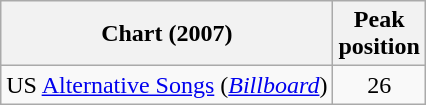<table class="wikitable sortable">
<tr>
<th>Chart (2007)</th>
<th>Peak<br>position</th>
</tr>
<tr>
<td align="left">US <a href='#'>Alternative Songs</a> (<em><a href='#'>Billboard</a></em>)</td>
<td align="center">26</td>
</tr>
</table>
